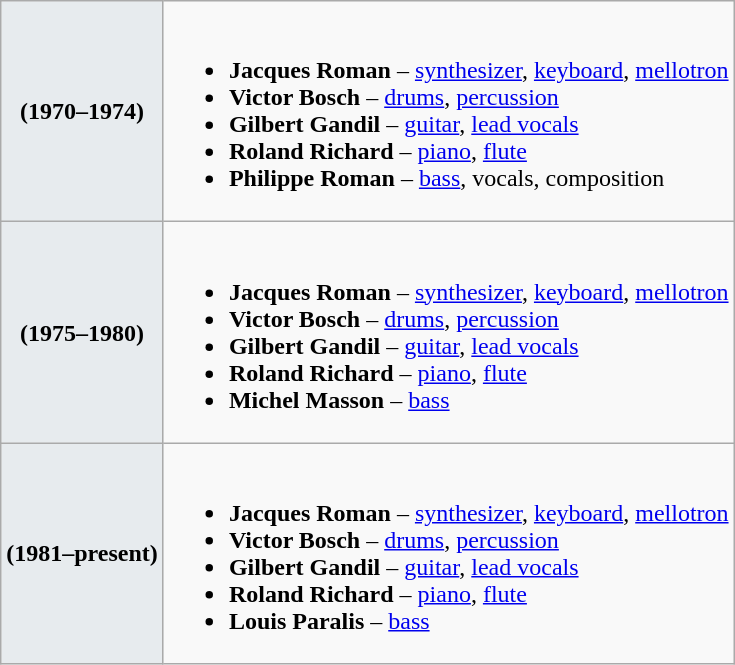<table class="wikitable">
<tr>
<th style="background:#e7ebee;">(1970–1974)</th>
<td><br><ul><li><strong>Jacques Roman</strong> – <a href='#'>synthesizer</a>, <a href='#'>keyboard</a>, <a href='#'>mellotron</a></li><li><strong>Victor Bosch</strong> – <a href='#'>drums</a>, <a href='#'>percussion</a></li><li><strong>Gilbert Gandil</strong> – <a href='#'>guitar</a>, <a href='#'>lead vocals</a></li><li><strong>Roland Richard</strong> – <a href='#'>piano</a>, <a href='#'>flute</a></li><li><strong>Philippe Roman</strong> – <a href='#'>bass</a>, vocals, composition</li></ul></td>
</tr>
<tr>
<th style="background:#e7ebee;">(1975–1980)</th>
<td><br><ul><li><strong>Jacques Roman</strong> – <a href='#'>synthesizer</a>, <a href='#'>keyboard</a>, <a href='#'>mellotron</a></li><li><strong>Victor Bosch</strong> – <a href='#'>drums</a>, <a href='#'>percussion</a></li><li><strong>Gilbert Gandil</strong> – <a href='#'>guitar</a>, <a href='#'>lead vocals</a></li><li><strong>Roland Richard</strong> – <a href='#'>piano</a>, <a href='#'>flute</a></li><li><strong>Michel Masson</strong> – <a href='#'>bass</a></li></ul></td>
</tr>
<tr>
<th style="background:#e7ebee;">(1981–present)</th>
<td><br><ul><li><strong>Jacques Roman</strong> – <a href='#'>synthesizer</a>, <a href='#'>keyboard</a>, <a href='#'>mellotron</a></li><li><strong>Victor Bosch</strong> – <a href='#'>drums</a>, <a href='#'>percussion</a></li><li><strong>Gilbert Gandil</strong> – <a href='#'>guitar</a>, <a href='#'>lead vocals</a></li><li><strong>Roland Richard</strong> – <a href='#'>piano</a>, <a href='#'>flute</a></li><li><strong>Louis Paralis</strong> – <a href='#'>bass</a></li></ul></td>
</tr>
</table>
